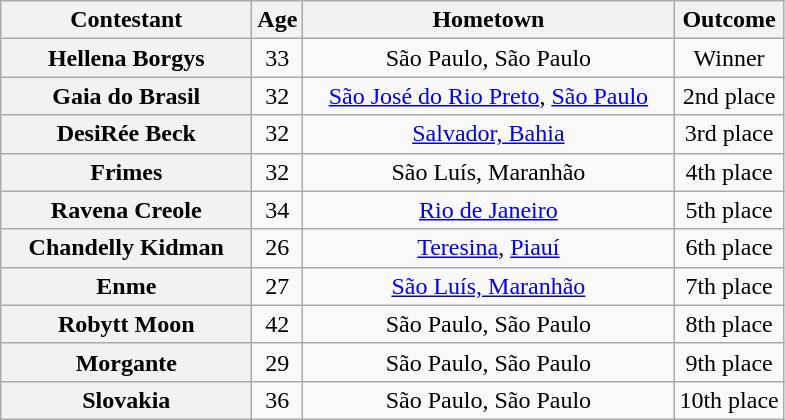<table class="wikitable sortable" style="text-align:center;">
<tr>
<th scope="col" style="width:10em" class="unsortable">Contestant</th>
<th scope="col">Age</th>
<th scope="col" style="width:15em">Hometown</th>
<th scope="col">Outcome</th>
</tr>
<tr>
<th scope="row">Hellena Borgys</th>
<td>33</td>
<td>São Paulo, São Paulo</td>
<td>Winner</td>
</tr>
<tr>
<th scope="row">Gaia do Brasil</th>
<td>32</td>
<td><a href='#'>São José do Rio Preto</a>, <a href='#'>São Paulo</a></td>
<td>2nd place</td>
</tr>
<tr>
<th scope="row">DesiRée Beck</th>
<td>32</td>
<td><a href='#'>Salvador, Bahia</a></td>
<td>3rd place</td>
</tr>
<tr>
<th scope="row">Frimes</th>
<td>32</td>
<td>São Luís, Maranhão</td>
<td>4th place</td>
</tr>
<tr>
<th scope="row">Ravena Creole</th>
<td>34</td>
<td><a href='#'>Rio de Janeiro</a></td>
<td>5th place</td>
</tr>
<tr>
<th scope="row">Chandelly Kidman</th>
<td>26</td>
<td><a href='#'>Teresina</a>, <a href='#'>Piauí</a></td>
<td>6th place</td>
</tr>
<tr>
<th scope="row">Enme</th>
<td>27</td>
<td><a href='#'>São Luís, Maranhão</a></td>
<td>7th place</td>
</tr>
<tr>
<th scope="row">Robytt Moon</th>
<td>42</td>
<td>São Paulo, São Paulo</td>
<td>8th place</td>
</tr>
<tr>
<th scope="row">Morgante</th>
<td>29</td>
<td>São Paulo, São Paulo</td>
<td>9th place</td>
</tr>
<tr>
<th scope="row">Slovakia</th>
<td>36</td>
<td>São Paulo, São Paulo</td>
<td>10th place</td>
</tr>
</table>
